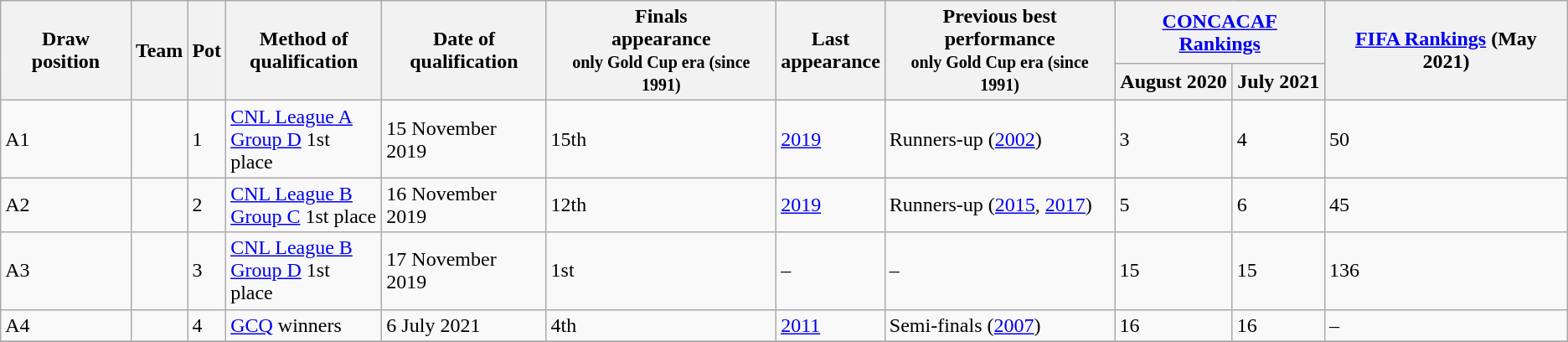<table class="wikitable sortable">
<tr>
<th rowspan=2>Draw position</th>
<th rowspan=2>Team</th>
<th rowspan=2>Pot</th>
<th rowspan=2>Method of<br>qualification</th>
<th rowspan=2>Date of<br>qualification</th>
<th rowspan=2>Finals<br>appearance<br><small>only Gold Cup era (since 1991)</small></th>
<th rowspan=2>Last<br>appearance</th>
<th rowspan=2>Previous best<br>performance<br><small>only Gold Cup era (since 1991)</small></th>
<th colspan=2><a href='#'>CONCACAF Rankings</a></th>
<th rowspan=2><a href='#'>FIFA Rankings</a> (May 2021)</th>
</tr>
<tr>
<th>August 2020</th>
<th>July 2021</th>
</tr>
<tr>
<td>A1</td>
<td></td>
<td>1</td>
<td><a href='#'>CNL League A<br>Group D</a> 1st place</td>
<td>15 November 2019</td>
<td data-sort-value="3">15th</td>
<td><a href='#'>2019</a></td>
<td data-sort-value="6.1">Runners-up (<a href='#'>2002</a>)</td>
<td>3</td>
<td>4</td>
<td>50</td>
</tr>
<tr>
<td>A2</td>
<td></td>
<td>2</td>
<td><a href='#'>CNL League B<br>Group C</a> 1st place</td>
<td>16 November 2019</td>
<td data-sort-value="3">12th</td>
<td><a href='#'>2019</a></td>
<td data-sort-value="6.1">Runners-up (<a href='#'>2015</a>, <a href='#'>2017</a>)</td>
<td>5</td>
<td>6</td>
<td>45</td>
</tr>
<tr>
<td>A3</td>
<td></td>
<td>3</td>
<td><a href='#'>CNL League B<br>Group D</a> 1st place</td>
<td>17 November 2019</td>
<td data-sort-value="3">1st</td>
<td>–</td>
<td data-sort-value="6.1">–</td>
<td>15</td>
<td>15</td>
<td>136</td>
</tr>
<tr>
<td>A4</td>
<td></td>
<td>4</td>
<td><a href='#'>GCQ</a> winners</td>
<td>6 July 2021</td>
<td data-sort-value="3">4th</td>
<td><a href='#'>2011</a></td>
<td data-sort-value="6.1">Semi-finals (<a href='#'>2007</a>)</td>
<td>16</td>
<td>16</td>
<td>–</td>
</tr>
<tr>
</tr>
</table>
